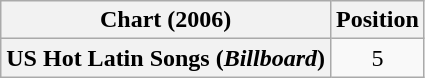<table class="wikitable plainrowheaders" style="text-align:center">
<tr>
<th scope="col">Chart (2006)</th>
<th scope="col">Position</th>
</tr>
<tr>
<th scope="row">US Hot Latin Songs (<em>Billboard</em>)</th>
<td>5</td>
</tr>
</table>
